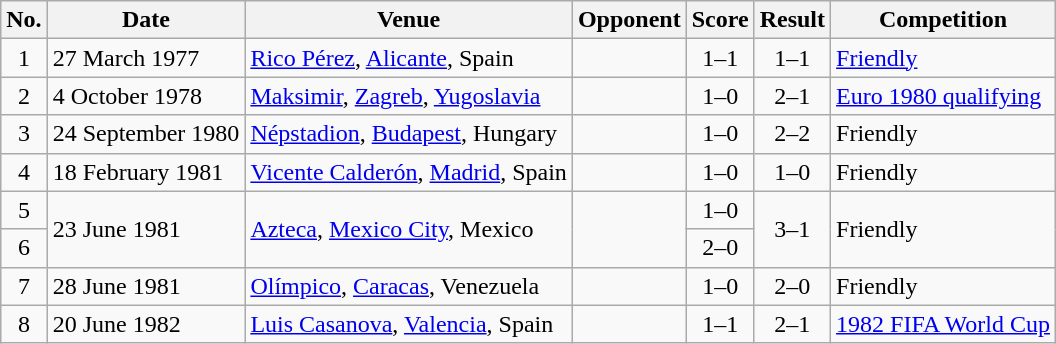<table class="wikitable sortable">
<tr>
<th scope="col">No.</th>
<th scope="col">Date</th>
<th scope="col">Venue</th>
<th scope="col">Opponent</th>
<th scope="col">Score</th>
<th scope="col">Result</th>
<th scope="col">Competition</th>
</tr>
<tr>
<td align="center">1</td>
<td>27 March 1977</td>
<td><a href='#'>Rico Pérez</a>, <a href='#'>Alicante</a>, Spain</td>
<td></td>
<td align="center">1–1</td>
<td align="center">1–1</td>
<td><a href='#'>Friendly</a></td>
</tr>
<tr>
<td align="center">2</td>
<td>4 October 1978</td>
<td><a href='#'>Maksimir</a>, <a href='#'>Zagreb</a>, <a href='#'>Yugoslavia</a></td>
<td></td>
<td align="center">1–0</td>
<td align="center">2–1</td>
<td><a href='#'>Euro 1980 qualifying</a></td>
</tr>
<tr>
<td align="center">3</td>
<td>24 September 1980</td>
<td><a href='#'>Népstadion</a>, <a href='#'>Budapest</a>, Hungary</td>
<td></td>
<td align="center">1–0</td>
<td align="center">2–2</td>
<td>Friendly</td>
</tr>
<tr>
<td align="center">4</td>
<td>18 February 1981</td>
<td><a href='#'>Vicente Calderón</a>, <a href='#'>Madrid</a>, Spain</td>
<td></td>
<td align="center">1–0</td>
<td align="center">1–0</td>
<td>Friendly</td>
</tr>
<tr>
<td align="center">5</td>
<td rowspan="2">23 June 1981</td>
<td rowspan="2"><a href='#'>Azteca</a>, <a href='#'>Mexico City</a>, Mexico</td>
<td rowspan="2"></td>
<td align="center">1–0</td>
<td rowspan="2" style="text-align:center">3–1</td>
<td rowspan="2">Friendly</td>
</tr>
<tr>
<td align="center">6</td>
<td align="center">2–0</td>
</tr>
<tr>
<td align="center">7</td>
<td>28 June 1981</td>
<td><a href='#'>Olímpico</a>, <a href='#'>Caracas</a>, Venezuela</td>
<td></td>
<td align="center">1–0</td>
<td align="center">2–0</td>
<td>Friendly</td>
</tr>
<tr>
<td align="center">8</td>
<td>20 June 1982</td>
<td><a href='#'>Luis Casanova</a>, <a href='#'>Valencia</a>, Spain</td>
<td></td>
<td align="center">1–1</td>
<td align="center">2–1</td>
<td><a href='#'>1982 FIFA World Cup</a></td>
</tr>
</table>
